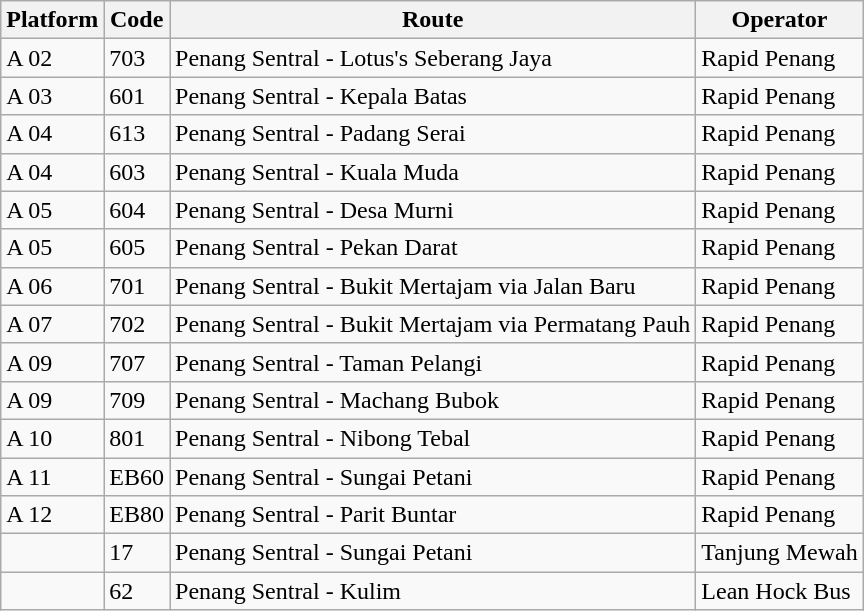<table class="wikitable sortable">
<tr>
<th>Platform</th>
<th>Code</th>
<th>Route</th>
<th>Operator</th>
</tr>
<tr>
<td>A 02</td>
<td>703</td>
<td>Penang Sentral - Lotus's Seberang Jaya</td>
<td>Rapid Penang</td>
</tr>
<tr>
<td>A 03</td>
<td>601</td>
<td>Penang Sentral - Kepala Batas</td>
<td>Rapid Penang</td>
</tr>
<tr>
<td>A 04</td>
<td>613</td>
<td>Penang Sentral - Padang Serai</td>
<td>Rapid Penang</td>
</tr>
<tr>
<td>A 04</td>
<td>603</td>
<td>Penang Sentral - Kuala Muda</td>
<td>Rapid Penang</td>
</tr>
<tr>
<td>A 05</td>
<td>604</td>
<td>Penang Sentral - Desa Murni</td>
<td>Rapid Penang</td>
</tr>
<tr>
<td>A 05</td>
<td>605</td>
<td>Penang Sentral - Pekan Darat</td>
<td>Rapid Penang</td>
</tr>
<tr>
<td>A 06</td>
<td>701</td>
<td>Penang Sentral - Bukit Mertajam via Jalan Baru</td>
<td>Rapid Penang</td>
</tr>
<tr>
<td>A 07</td>
<td>702</td>
<td>Penang Sentral - Bukit Mertajam via Permatang Pauh</td>
<td>Rapid Penang</td>
</tr>
<tr>
<td>A 09</td>
<td>707</td>
<td>Penang Sentral - Taman Pelangi</td>
<td>Rapid Penang</td>
</tr>
<tr>
<td>A 09</td>
<td>709</td>
<td>Penang Sentral - Machang Bubok</td>
<td>Rapid Penang</td>
</tr>
<tr>
<td>A 10</td>
<td>801</td>
<td>Penang Sentral - Nibong Tebal</td>
<td>Rapid Penang</td>
</tr>
<tr>
<td>A 11</td>
<td>EB60</td>
<td>Penang Sentral - Sungai Petani</td>
<td>Rapid Penang</td>
</tr>
<tr>
<td>A 12</td>
<td>EB80</td>
<td>Penang Sentral - Parit Buntar</td>
<td>Rapid Penang</td>
</tr>
<tr>
<td></td>
<td>17</td>
<td>Penang Sentral - Sungai Petani</td>
<td>Tanjung Mewah</td>
</tr>
<tr>
<td></td>
<td>62</td>
<td>Penang Sentral - Kulim</td>
<td>Lean Hock Bus</td>
</tr>
</table>
